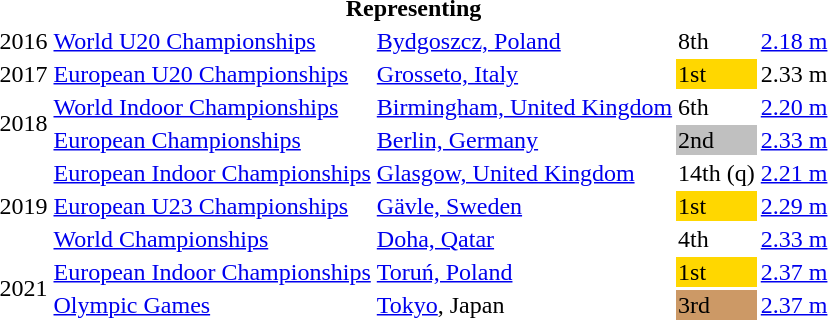<table>
<tr>
<th colspan="5">Representing </th>
</tr>
<tr>
<td>2016</td>
<td><a href='#'>World U20 Championships</a></td>
<td><a href='#'>Bydgoszcz, Poland</a></td>
<td>8th</td>
<td><a href='#'>2.18 m</a></td>
</tr>
<tr>
<td>2017</td>
<td><a href='#'>European U20 Championships</a></td>
<td><a href='#'>Grosseto, Italy</a></td>
<td bgcolor=gold>1st</td>
<td>2.33 m</td>
</tr>
<tr>
<td rowspan=2>2018</td>
<td><a href='#'>World Indoor Championships</a></td>
<td><a href='#'>Birmingham, United Kingdom</a></td>
<td>6th</td>
<td><a href='#'>2.20 m</a></td>
</tr>
<tr>
<td><a href='#'>European Championships</a></td>
<td><a href='#'>Berlin, Germany</a></td>
<td bgcolor=silver>2nd</td>
<td><a href='#'>2.33 m</a></td>
</tr>
<tr>
<td rowspan=3>2019</td>
<td><a href='#'>European Indoor Championships</a></td>
<td><a href='#'>Glasgow, United Kingdom</a></td>
<td>14th (q)</td>
<td><a href='#'>2.21 m</a></td>
</tr>
<tr>
<td><a href='#'>European U23 Championships</a></td>
<td><a href='#'>Gävle, Sweden</a></td>
<td bgcolor=gold>1st</td>
<td><a href='#'>2.29 m</a></td>
</tr>
<tr>
<td><a href='#'>World Championships</a></td>
<td><a href='#'>Doha, Qatar</a></td>
<td>4th</td>
<td><a href='#'>2.33 m</a></td>
</tr>
<tr>
<td rowspan=2>2021</td>
<td><a href='#'>European Indoor Championships</a></td>
<td><a href='#'>Toruń, Poland</a></td>
<td bgcolor=gold>1st</td>
<td><a href='#'>2.37 m</a></td>
</tr>
<tr>
<td><a href='#'>Olympic Games</a></td>
<td><a href='#'>Tokyo</a>, Japan</td>
<td bgcolor=#cc9966>3rd</td>
<td><a href='#'>2.37 m</a></td>
</tr>
</table>
